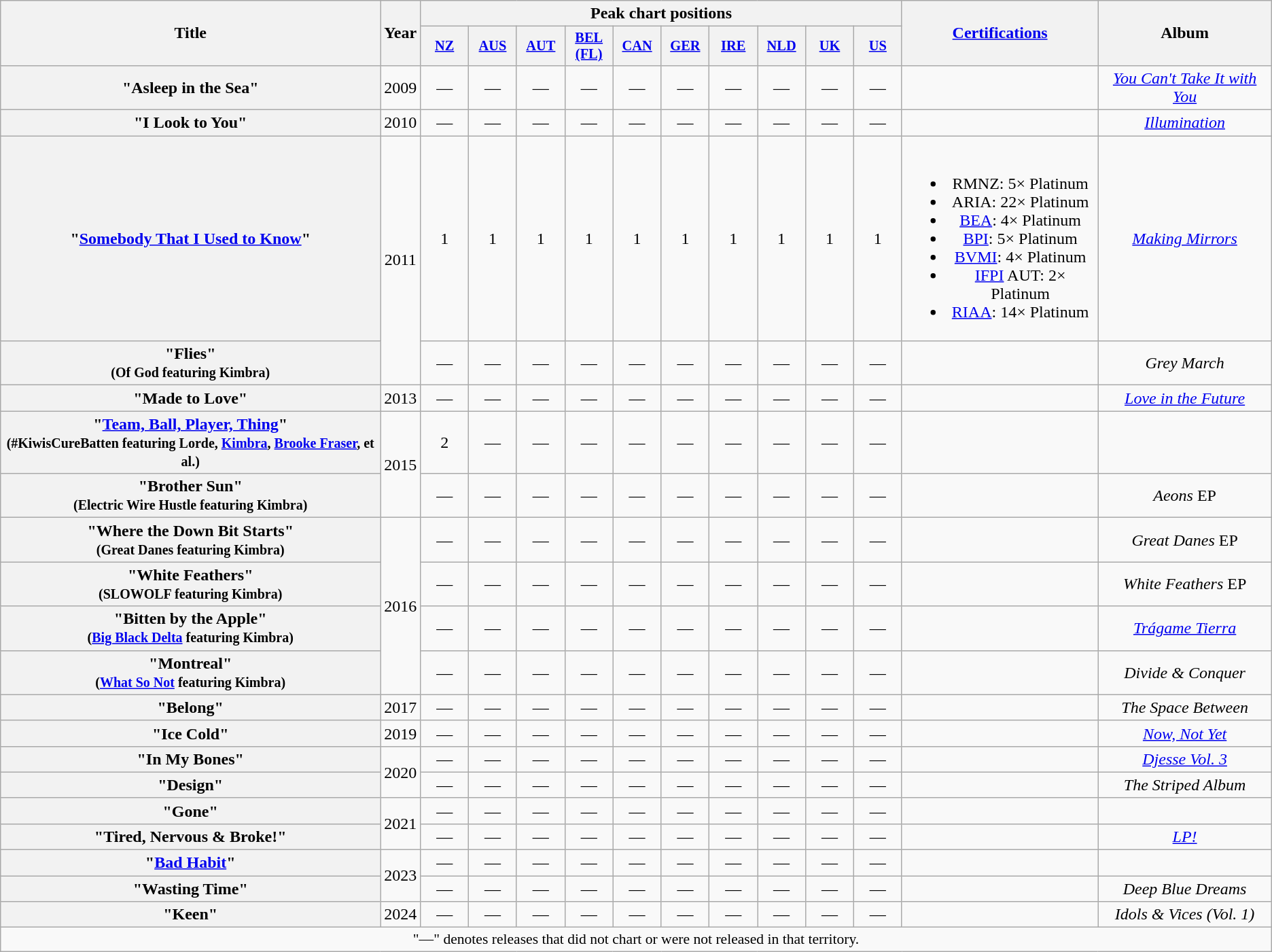<table class="wikitable plainrowheaders" style="text-align:center;">
<tr>
<th scope="col" rowspan="2">Title</th>
<th scope="col" rowspan="2">Year</th>
<th scope="col" colspan="10">Peak chart positions</th>
<th scope="col" rowspan="2"><a href='#'>Certifications</a></th>
<th scope="col" rowspan="2">Album</th>
</tr>
<tr>
<th scope="col" style="width:3em;font-size:85%;"><a href='#'>NZ</a><br></th>
<th scope="col" style="width:3em;font-size:85%;"><a href='#'>AUS</a><br></th>
<th scope="col" style="width:3em;font-size:85%;"><a href='#'>AUT</a><br></th>
<th scope="col" style="width:3em;font-size:85%;"><a href='#'>BEL<br>(FL)</a><br></th>
<th scope="col" style="width:3em;font-size:85%;"><a href='#'>CAN</a><br></th>
<th scope="col" style="width:3em;font-size:85%;"><a href='#'>GER</a><br></th>
<th scope="col" style="width:3em;font-size:85%;"><a href='#'>IRE</a><br></th>
<th scope="col" style="width:3em;font-size:85%;"><a href='#'>NLD</a><br></th>
<th scope="col" style="width:3em;font-size:85%;"><a href='#'>UK</a><br></th>
<th scope="col" style="width:3em;font-size:85%;"><a href='#'>US</a><br></th>
</tr>
<tr>
<th scope="row">"Asleep in the Sea"<br></th>
<td>2009</td>
<td>—</td>
<td>—</td>
<td>—</td>
<td>—</td>
<td>—</td>
<td>—</td>
<td>—</td>
<td>—</td>
<td>—</td>
<td>—</td>
<td></td>
<td><em><a href='#'>You Can't Take It with You</a></em></td>
</tr>
<tr>
<th scope="row">"I Look to You"<br></th>
<td>2010</td>
<td>—</td>
<td>—</td>
<td>—</td>
<td>—</td>
<td>—</td>
<td>—</td>
<td>—</td>
<td>—</td>
<td>—</td>
<td>—</td>
<td></td>
<td><a href='#'><em>Illumination</em></a></td>
</tr>
<tr>
<th scope="row">"<a href='#'>Somebody That I Used to Know</a>"<br></th>
<td rowspan="2">2011</td>
<td>1</td>
<td>1</td>
<td>1</td>
<td>1</td>
<td>1</td>
<td>1</td>
<td>1</td>
<td>1</td>
<td>1</td>
<td>1</td>
<td><br><ul><li>RMNZ: 5× Platinum</li><li>ARIA: 22× Platinum</li><li><a href='#'>BEA</a>: 4× Platinum</li><li><a href='#'>BPI</a>: 5× Platinum</li><li><a href='#'>BVMI</a>: 4× Platinum</li><li><a href='#'>IFPI</a> AUT: 2× Platinum</li><li><a href='#'>RIAA</a>: 14× Platinum</li></ul></td>
<td><em><a href='#'>Making Mirrors</a></em></td>
</tr>
<tr>
<th scope="row">"Flies"<br><small>(Of God featuring Kimbra)</small></th>
<td>—</td>
<td>—</td>
<td>—</td>
<td>—</td>
<td>—</td>
<td>—</td>
<td>—</td>
<td>—</td>
<td>—</td>
<td>—</td>
<td></td>
<td><em>Grey March</em></td>
</tr>
<tr>
<th scope="row">"Made to Love"<br></th>
<td>2013</td>
<td>—</td>
<td>—</td>
<td>—</td>
<td>—</td>
<td>—</td>
<td>—</td>
<td>—</td>
<td>—</td>
<td>—</td>
<td>—</td>
<td></td>
<td><em><a href='#'>Love in the Future</a></em></td>
</tr>
<tr>
<th scope="row">"<a href='#'>Team, Ball, Player, Thing</a>"<br><small>(#KiwisCureBatten featuring Lorde, <a href='#'>Kimbra</a>, <a href='#'>Brooke Fraser</a>, et al.)</small></th>
<td rowspan=2>2015</td>
<td>2</td>
<td>—</td>
<td>—</td>
<td>—</td>
<td>—</td>
<td>—</td>
<td>—</td>
<td>—</td>
<td>—</td>
<td>—</td>
<td></td>
<td></td>
</tr>
<tr>
<th scope="row">"Brother Sun"<br><small>(Electric Wire Hustle featuring Kimbra)</small></th>
<td>—</td>
<td>—</td>
<td>—</td>
<td>—</td>
<td>—</td>
<td>—</td>
<td>—</td>
<td>—</td>
<td>—</td>
<td>—</td>
<td></td>
<td><em>Aeons</em> EP</td>
</tr>
<tr>
<th scope="row">"Where the Down Bit Starts"<br><small>(Great Danes featuring Kimbra)</small></th>
<td rowspan=4>2016</td>
<td>—</td>
<td>—</td>
<td>—</td>
<td>—</td>
<td>—</td>
<td>—</td>
<td>—</td>
<td>—</td>
<td>—</td>
<td>—</td>
<td></td>
<td><em>Great Danes</em> EP</td>
</tr>
<tr>
<th scope="row">"White Feathers"<br><small>(SLOWOLF featuring Kimbra)</small></th>
<td>—</td>
<td>—</td>
<td>—</td>
<td>—</td>
<td>—</td>
<td>—</td>
<td>—</td>
<td>—</td>
<td>—</td>
<td>—</td>
<td></td>
<td><em>White Feathers</em> EP</td>
</tr>
<tr>
<th scope="row">"Bitten by the Apple"<br><small>(<a href='#'>Big Black Delta</a> featuring Kimbra)</small></th>
<td>—</td>
<td>—</td>
<td>—</td>
<td>—</td>
<td>—</td>
<td>—</td>
<td>—</td>
<td>—</td>
<td>—</td>
<td>—</td>
<td></td>
<td><em><a href='#'>Trágame Tierra</a></em></td>
</tr>
<tr>
<th scope="row">"Montreal"<br><small>(<a href='#'>What So Not</a> featuring Kimbra)</small></th>
<td>—</td>
<td>—</td>
<td>—</td>
<td>—</td>
<td>—</td>
<td>—</td>
<td>—</td>
<td>—</td>
<td>—</td>
<td>—</td>
<td></td>
<td><em>Divide & Conquer</em></td>
</tr>
<tr>
<th scope="row">"Belong"<br></th>
<td>2017</td>
<td>—</td>
<td>—</td>
<td>—</td>
<td>—</td>
<td>—</td>
<td>—</td>
<td>—</td>
<td>—</td>
<td>—</td>
<td>—</td>
<td></td>
<td><em>The Space Between</em></td>
</tr>
<tr>
<th scope="row">"Ice Cold"<br></th>
<td>2019</td>
<td>—</td>
<td>—</td>
<td>—</td>
<td>—</td>
<td>—</td>
<td>—</td>
<td>—</td>
<td>—</td>
<td>—</td>
<td>—</td>
<td></td>
<td><em><a href='#'>Now, Not Yet</a></em></td>
</tr>
<tr>
<th scope="row">"In My Bones"<br></th>
<td rowspan=2>2020</td>
<td>—</td>
<td>—</td>
<td>—</td>
<td>—</td>
<td>—</td>
<td>—</td>
<td>—</td>
<td>—</td>
<td>—</td>
<td>—</td>
<td></td>
<td><em><a href='#'>Djesse Vol. 3</a></em></td>
</tr>
<tr>
<th scope="row">"Design"<br> </th>
<td>—</td>
<td>—</td>
<td>—</td>
<td>—</td>
<td>—</td>
<td>—</td>
<td>—</td>
<td>—</td>
<td>—</td>
<td>—</td>
<td></td>
<td><em>The Striped Album</em></td>
</tr>
<tr>
<th scope="row">"Gone"<br> </th>
<td rowspan="2">2021</td>
<td>—</td>
<td>—</td>
<td>—</td>
<td>—</td>
<td>—</td>
<td>—</td>
<td>—</td>
<td>—</td>
<td>—</td>
<td>—</td>
<td></td>
<td></td>
</tr>
<tr>
<th scope="row">"Tired, Nervous & Broke!"<br> </th>
<td>—</td>
<td>—</td>
<td>—</td>
<td>—</td>
<td>—</td>
<td>—</td>
<td>—</td>
<td>—</td>
<td>—</td>
<td>—</td>
<td></td>
<td><em><a href='#'>LP!</a></em></td>
</tr>
<tr>
<th scope="row">"<a href='#'>Bad Habit</a>"<br> </th>
<td rowspan=2>2023</td>
<td>—</td>
<td>—</td>
<td>—</td>
<td>—</td>
<td>—</td>
<td>—</td>
<td>—</td>
<td>—</td>
<td>—</td>
<td>—</td>
<td></td>
<td></td>
</tr>
<tr>
<th scope="row">"Wasting Time"<br> </th>
<td>—</td>
<td>—</td>
<td>—</td>
<td>—</td>
<td>—</td>
<td>—</td>
<td>—</td>
<td>—</td>
<td>—</td>
<td>—</td>
<td></td>
<td><em>Deep Blue Dreams</em></td>
</tr>
<tr>
<th scope="row">"Keen"<br> </th>
<td rowspan="1">2024</td>
<td>—</td>
<td>—</td>
<td>—</td>
<td>—</td>
<td>—</td>
<td>—</td>
<td>—</td>
<td>—</td>
<td>—</td>
<td>—</td>
<td></td>
<td><em>Idols & Vices (Vol. 1)</em></td>
</tr>
<tr>
<td colspan="14" style="font-size:90%">"—" denotes releases that did not chart or were not released in that territory.</td>
</tr>
</table>
